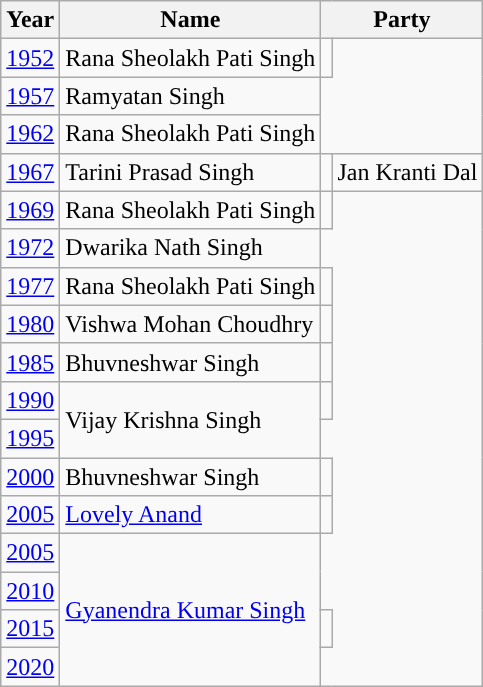<table class="wikitable sortable">
<tr>
<th>Year</th>
<th>Name</th>
<th colspan="2">Party</th>
</tr>
<tr>
<td><a href='#'>1952</a></td>
<td>Rana Sheolakh Pati Singh</td>
<td></td>
</tr>
<tr>
<td><a href='#'>1957</a></td>
<td>Ramyatan Singh</td>
</tr>
<tr>
<td><a href='#'>1962</a></td>
<td>Rana Sheolakh Pati Singh</td>
</tr>
<tr>
<td><a href='#'>1967</a></td>
<td>Tarini Prasad Singh</td>
<td style="background-color:"></td>
<td>Jan Kranti Dal</td>
</tr>
<tr>
<td><a href='#'>1969</a></td>
<td>Rana Sheolakh Pati Singh</td>
<td></td>
</tr>
<tr>
<td><a href='#'>1972</a></td>
<td>Dwarika Nath Singh</td>
</tr>
<tr>
<td><a href='#'>1977</a></td>
<td>Rana Sheolakh Pati Singh</td>
<td></td>
</tr>
<tr>
<td><a href='#'>1980</a></td>
<td>Vishwa Mohan Choudhry</td>
<td></td>
</tr>
<tr>
<td><a href='#'>1985</a></td>
<td>Bhuvneshwar Singh</td>
<td></td>
</tr>
<tr>
<td><a href='#'>1990</a></td>
<td rowspan="2">Vijay Krishna Singh</td>
<td></td>
</tr>
<tr>
<td><a href='#'>1995</a></td>
</tr>
<tr>
<td><a href='#'>2000</a></td>
<td>Bhuvneshwar Singh</td>
<td></td>
</tr>
<tr>
<td><a href='#'>2005</a></td>
<td><a href='#'>Lovely Anand</a></td>
<td></td>
</tr>
<tr>
<td><a href='#'>2005</a></td>
<td rowspan="4"><a href='#'>Gyanendra Kumar Singh</a></td>
</tr>
<tr>
<td><a href='#'>2010</a></td>
</tr>
<tr>
<td><a href='#'>2015</a></td>
<td></td>
</tr>
<tr>
<td><a href='#'>2020</a></td>
</tr>
</table>
